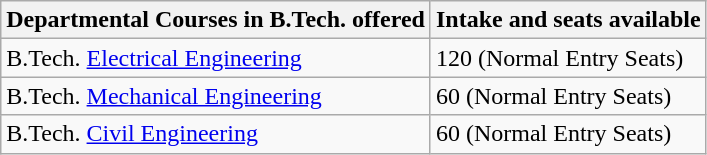<table class="wikitable sortable">
<tr>
<th>Departmental Courses in B.Tech. offered</th>
<th>Intake and seats available</th>
</tr>
<tr>
<td>B.Tech. <a href='#'>Electrical Engineering</a></td>
<td>120 (Normal Entry Seats)</td>
</tr>
<tr>
<td>B.Tech. <a href='#'>Mechanical Engineering</a></td>
<td>60 (Normal Entry Seats)</td>
</tr>
<tr>
<td>B.Tech. <a href='#'>Civil Engineering</a></td>
<td>60 (Normal Entry Seats)</td>
</tr>
</table>
